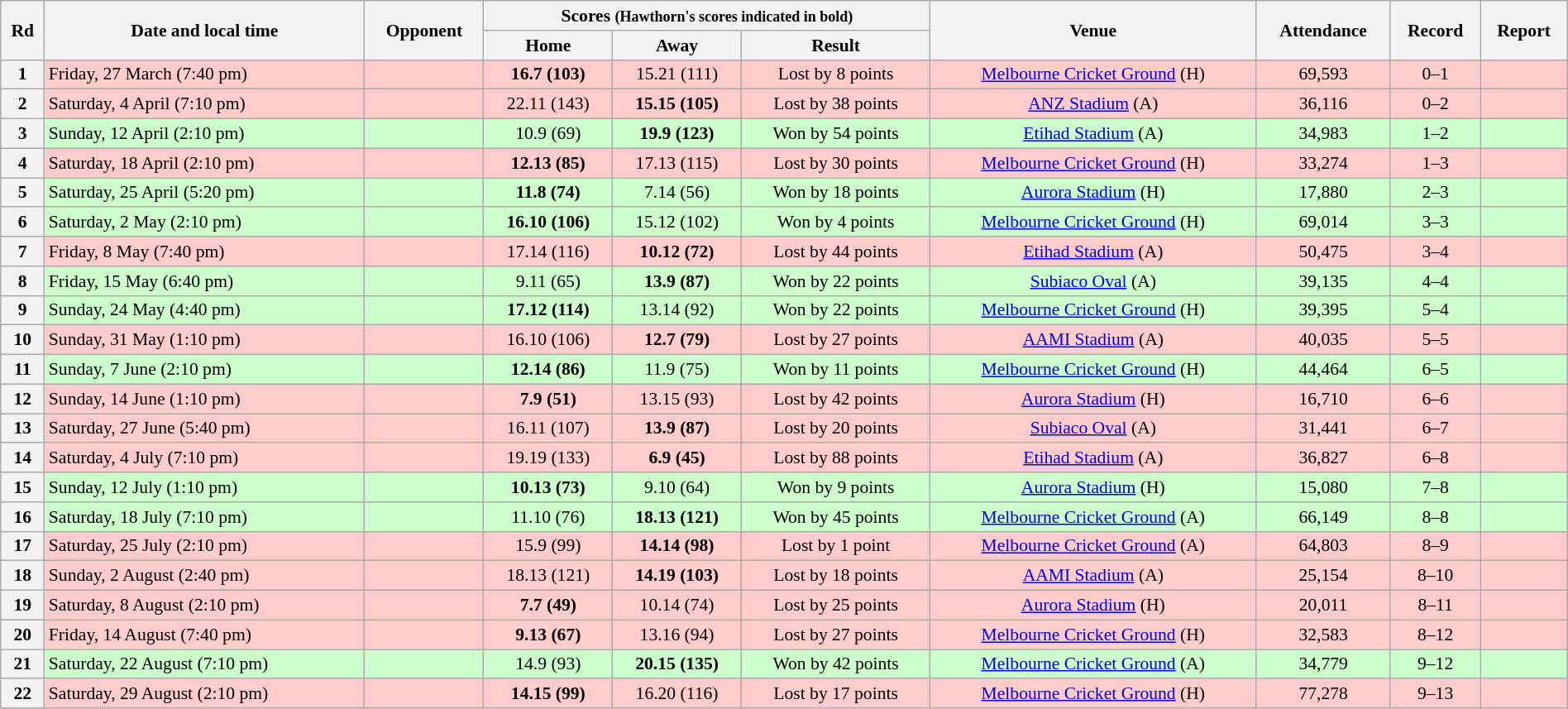<table class="wikitable" style="font-size:90%; text-align:center; width: 100%; margin-left: auto; margin-right: auto">
<tr>
<th rowspan="2">Rd</th>
<th rowspan="2">Date and local time</th>
<th rowspan="2">Opponent</th>
<th colspan="3">Scores <small>(Hawthorn's scores indicated in bold)</small></th>
<th rowspan="2">Venue</th>
<th rowspan="2">Attendance</th>
<th rowspan="2">Record</th>
<th rowspan="2">Report</th>
</tr>
<tr>
<th>Home</th>
<th>Away</th>
<th>Result</th>
</tr>
<tr style="background:#fcc">
<th>1</th>
<td align=left>Friday, 27 March (7:40 pm)</td>
<td align=left></td>
<td><strong>16.7 (103)</strong></td>
<td>15.21 (111)</td>
<td>Lost by 8 points</td>
<td><a href='#'>Melbourne Cricket Ground</a> (H)</td>
<td>69,593</td>
<td>0–1</td>
<td></td>
</tr>
<tr style="background:#fcc">
<th>2</th>
<td align=left>Saturday, 4 April (7:10 pm)</td>
<td align=left></td>
<td>22.11 (143)</td>
<td><strong>15.15 (105)</strong></td>
<td>Lost by 38 points</td>
<td><a href='#'>ANZ Stadium</a> (A)</td>
<td>36,116</td>
<td>0–2</td>
<td></td>
</tr>
<tr style="background:#cfc">
<th>3</th>
<td align=left>Sunday, 12 April (2:10 pm)</td>
<td align=left></td>
<td>10.9 (69)</td>
<td><strong>19.9 (123)</strong></td>
<td>Won by 54 points</td>
<td><a href='#'>Etihad Stadium</a> (A)</td>
<td>34,983</td>
<td>1–2</td>
<td></td>
</tr>
<tr style="background:#fcc">
<th>4</th>
<td align=left>Saturday, 18 April (2:10 pm)</td>
<td align=left></td>
<td><strong>12.13 (85)</strong></td>
<td>17.13 (115)</td>
<td>Lost by 30 points</td>
<td><a href='#'>Melbourne Cricket Ground</a> (H)</td>
<td>33,274</td>
<td>1–3</td>
<td></td>
</tr>
<tr style="background:#cfc">
<th>5</th>
<td align=left>Saturday, 25 April (5:20 pm)</td>
<td align=left></td>
<td><strong>11.8 (74)</strong></td>
<td>7.14 (56)</td>
<td>Won by 18 points</td>
<td><a href='#'>Aurora Stadium</a> (H)</td>
<td>17,880</td>
<td>2–3</td>
<td></td>
</tr>
<tr style="background:#cfc">
<th>6</th>
<td align=left>Saturday, 2 May (2:10 pm)</td>
<td align=left></td>
<td><strong>16.10 (106)</strong></td>
<td>15.12 (102)</td>
<td>Won by 4 points</td>
<td><a href='#'>Melbourne Cricket Ground</a> (H)</td>
<td>69,014</td>
<td>3–3</td>
<td></td>
</tr>
<tr style="background:#fcc">
<th>7</th>
<td align=left>Friday, 8 May (7:40 pm)</td>
<td align=left></td>
<td>17.14 (116)</td>
<td><strong>10.12 (72)</strong></td>
<td>Lost by 44 points</td>
<td><a href='#'>Etihad Stadium</a> (A)</td>
<td>50,475</td>
<td>3–4</td>
<td></td>
</tr>
<tr style="background:#cfc">
<th>8</th>
<td align=left>Friday, 15 May (6:40 pm)</td>
<td align=left></td>
<td>9.11 (65)</td>
<td><strong>13.9 (87)</strong></td>
<td>Won by 22 points</td>
<td><a href='#'>Subiaco Oval</a> (A)</td>
<td>39,135</td>
<td>4–4</td>
<td></td>
</tr>
<tr style="background:#cfc">
<th>9</th>
<td align=left>Sunday, 24 May (4:40 pm)</td>
<td align=left></td>
<td><strong>17.12 (114)</strong></td>
<td>13.14 (92)</td>
<td>Won by 22 points</td>
<td><a href='#'>Melbourne Cricket Ground</a> (H)</td>
<td>39,395</td>
<td>5–4</td>
<td></td>
</tr>
<tr style="background:#fcc">
<th>10</th>
<td align=left>Sunday, 31 May (1:10 pm)</td>
<td align=left></td>
<td>16.10 (106)</td>
<td><strong>12.7 (79)</strong></td>
<td>Lost by 27 points</td>
<td><a href='#'>AAMI Stadium</a> (A)</td>
<td>40,035</td>
<td>5–5</td>
<td></td>
</tr>
<tr style="background:#cfc">
<th>11</th>
<td align=left>Sunday, 7 June (2:10 pm)</td>
<td align=left></td>
<td><strong>12.14 (86)</strong></td>
<td>11.9 (75)</td>
<td>Won by 11 points</td>
<td><a href='#'>Melbourne Cricket Ground</a> (H)</td>
<td>44,464</td>
<td>6–5</td>
<td></td>
</tr>
<tr style="background:#fcc">
<th>12</th>
<td align=left>Sunday, 14 June (1:10 pm)</td>
<td align=left></td>
<td><strong>7.9 (51)</strong></td>
<td>13.15 (93)</td>
<td>Lost by 42 points</td>
<td><a href='#'>Aurora Stadium</a> (H)</td>
<td>16,710</td>
<td>6–6</td>
<td></td>
</tr>
<tr style="background:#fcc">
<th>13</th>
<td align=left>Saturday, 27 June (5:40 pm)</td>
<td align=left></td>
<td>16.11 (107)</td>
<td><strong>13.9 (87)</strong></td>
<td>Lost by 20 points</td>
<td><a href='#'>Subiaco Oval</a> (A)</td>
<td>31,441</td>
<td>6–7</td>
<td></td>
</tr>
<tr style="background:#fcc">
<th>14</th>
<td align=left>Saturday, 4 July (7:10 pm)</td>
<td align=left></td>
<td>19.19 (133)</td>
<td><strong>6.9 (45)</strong></td>
<td>Lost by 88 points</td>
<td><a href='#'>Etihad Stadium</a> (A)</td>
<td>36,827</td>
<td>6–8</td>
<td></td>
</tr>
<tr style="background:#cfc">
<th>15</th>
<td align=left>Sunday, 12 July (1:10 pm)</td>
<td align=left></td>
<td><strong>10.13 (73)</strong></td>
<td>9.10 (64)</td>
<td>Won by 9 points</td>
<td><a href='#'>Aurora Stadium</a> (H)</td>
<td>15,080</td>
<td>7–8</td>
<td></td>
</tr>
<tr style="background:#cfc">
<th>16</th>
<td align=left>Saturday, 18 July (7:10 pm)</td>
<td align=left></td>
<td>11.10 (76)</td>
<td><strong>18.13 (121)</strong></td>
<td>Won by 45 points</td>
<td><a href='#'>Melbourne Cricket Ground</a> (A)</td>
<td>66,149</td>
<td>8–8</td>
<td></td>
</tr>
<tr style="background:#fcc">
<th>17</th>
<td align=left>Saturday, 25 July (2:10 pm)</td>
<td align=left></td>
<td>15.9 (99)</td>
<td><strong>14.14 (98)</strong></td>
<td>Lost by 1 point</td>
<td><a href='#'>Melbourne Cricket Ground</a> (A)</td>
<td>64,803</td>
<td>8–9</td>
<td></td>
</tr>
<tr style="background:#fcc">
<th>18</th>
<td align=left>Sunday, 2 August (2:40 pm)</td>
<td align=left></td>
<td>18.13 (121)</td>
<td><strong>14.19 (103)</strong></td>
<td>Lost by 18 points</td>
<td><a href='#'>AAMI Stadium</a> (A)</td>
<td>25,154</td>
<td>8–10</td>
<td></td>
</tr>
<tr style="background:#fcc">
<th>19</th>
<td align=left>Saturday, 8 August (2:10 pm)</td>
<td align=left></td>
<td><strong>7.7 (49)</strong></td>
<td>10.14 (74)</td>
<td>Lost by 25 points</td>
<td><a href='#'>Aurora Stadium</a> (H)</td>
<td>20,011</td>
<td>8–11</td>
<td></td>
</tr>
<tr style="background:#fcc">
<th>20</th>
<td align=left>Friday, 14 August (7:40 pm)</td>
<td align=left></td>
<td><strong>9.13 (67)</strong></td>
<td>13.16 (94)</td>
<td>Lost by 27 points</td>
<td><a href='#'>Melbourne Cricket Ground</a> (H)</td>
<td>32,583</td>
<td>8–12</td>
<td></td>
</tr>
<tr style="background:#cfc">
<th>21</th>
<td align=left>Saturday, 22 August (7:10 pm)</td>
<td align=left></td>
<td>14.9 (93)</td>
<td><strong>20.15 (135)</strong></td>
<td>Won by 42 points</td>
<td><a href='#'>Melbourne Cricket Ground</a> (A)</td>
<td>34,779</td>
<td>9–12</td>
<td></td>
</tr>
<tr style="background:#fcc">
<th>22</th>
<td align=left>Saturday, 29 August (2:10 pm)</td>
<td align=left></td>
<td><strong>14.15 (99)</strong></td>
<td>16.20 (116)</td>
<td>Lost by 17 points</td>
<td><a href='#'>Melbourne Cricket Ground</a> (H)</td>
<td>77,278</td>
<td>9–13</td>
<td></td>
</tr>
</table>
